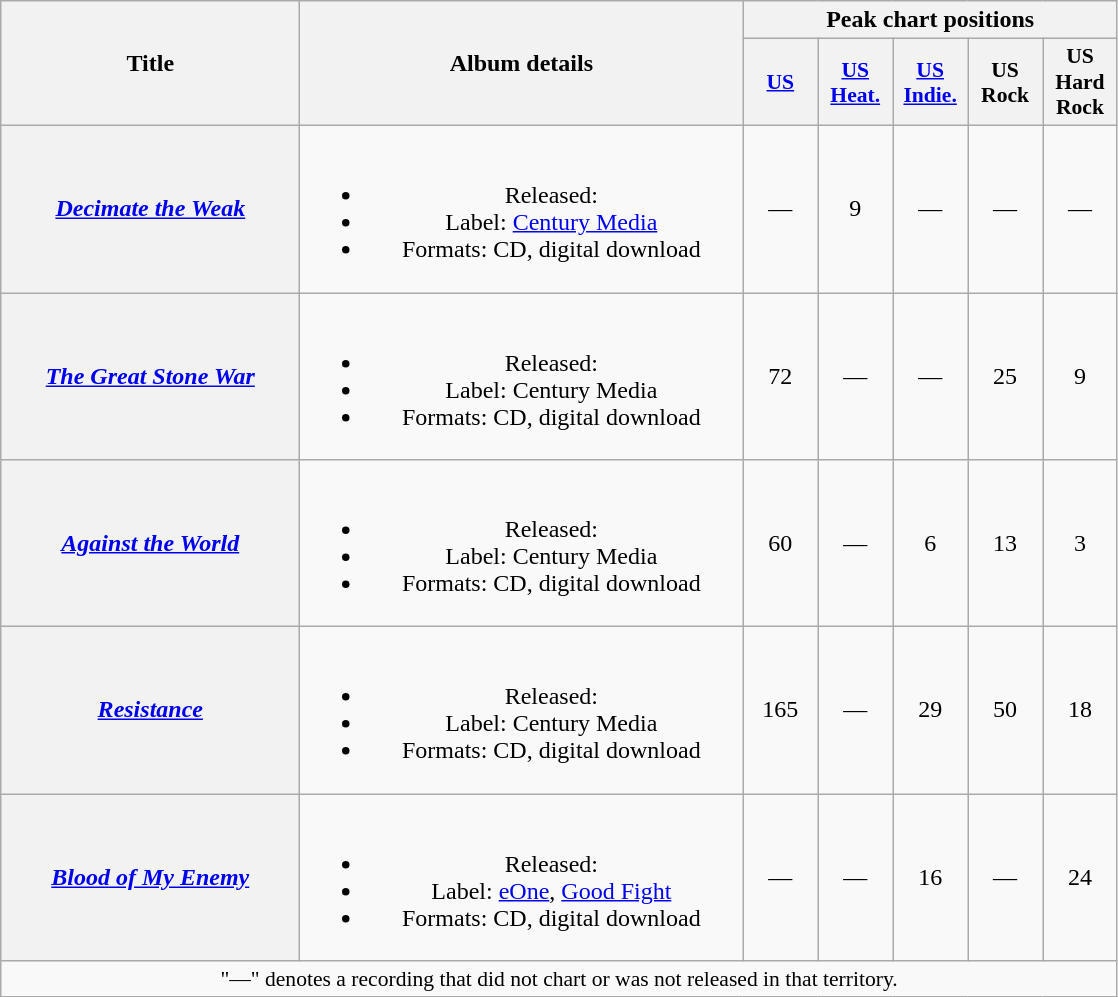<table class="wikitable plainrowheaders" style="text-align:center;">
<tr>
<th scope="col" rowspan="2" style="width:12em;">Title</th>
<th scope="col" rowspan="2" style="width:18em;">Album details</th>
<th scope="col" colspan="10">Peak chart positions</th>
</tr>
<tr>
<th scope="col" style="width:3em;font-size:90%;"><a href='#'>US</a><br></th>
<th scope="col" style="width:3em;font-size:90%;"><a href='#'>US<br>Heat.</a><br></th>
<th scope="col" style="width:3em;font-size:90%;"><a href='#'>US<br>Indie.</a><br></th>
<th scope="col" style="width:3em;font-size:90%;">US<br>Rock<br></th>
<th scope="col" style="width:3em;font-size:90%;">US<br>Hard Rock<br></th>
</tr>
<tr>
<th scope="row"><em><a href='#'>Decimate the Weak</a></em></th>
<td><br><ul><li>Released: </li><li>Label: <a href='#'>Century Media</a></li><li>Formats: CD, digital download</li></ul></td>
<td>—</td>
<td>9</td>
<td>—</td>
<td>—</td>
<td>—</td>
</tr>
<tr>
<th scope="row"><em><a href='#'>The Great Stone War</a></em></th>
<td><br><ul><li>Released: </li><li>Label: Century Media</li><li>Formats: CD, digital download</li></ul></td>
<td>72</td>
<td>—</td>
<td>—</td>
<td>25</td>
<td>9</td>
</tr>
<tr>
<th scope="row"><em><a href='#'>Against the World</a></em></th>
<td><br><ul><li>Released: </li><li>Label: Century Media</li><li>Formats: CD, digital download</li></ul></td>
<td>60</td>
<td>—</td>
<td>6</td>
<td>13</td>
<td>3</td>
</tr>
<tr>
<th scope="row"><em><a href='#'>Resistance</a></em></th>
<td><br><ul><li>Released: </li><li>Label: Century Media</li><li>Formats: CD, digital download</li></ul></td>
<td>165</td>
<td>—</td>
<td>29</td>
<td>50</td>
<td>18</td>
</tr>
<tr>
<th scope="row"><em><a href='#'>Blood of My Enemy</a></em></th>
<td><br><ul><li>Released: </li><li>Label: <a href='#'>eOne</a>, <a href='#'>Good Fight</a></li><li>Formats: CD, digital download</li></ul></td>
<td>—</td>
<td>—</td>
<td>16</td>
<td>—</td>
<td>24</td>
</tr>
<tr>
<td colspan="15" style="font-size:90%">"—" denotes a recording that did not chart or was not released in that territory.</td>
</tr>
</table>
